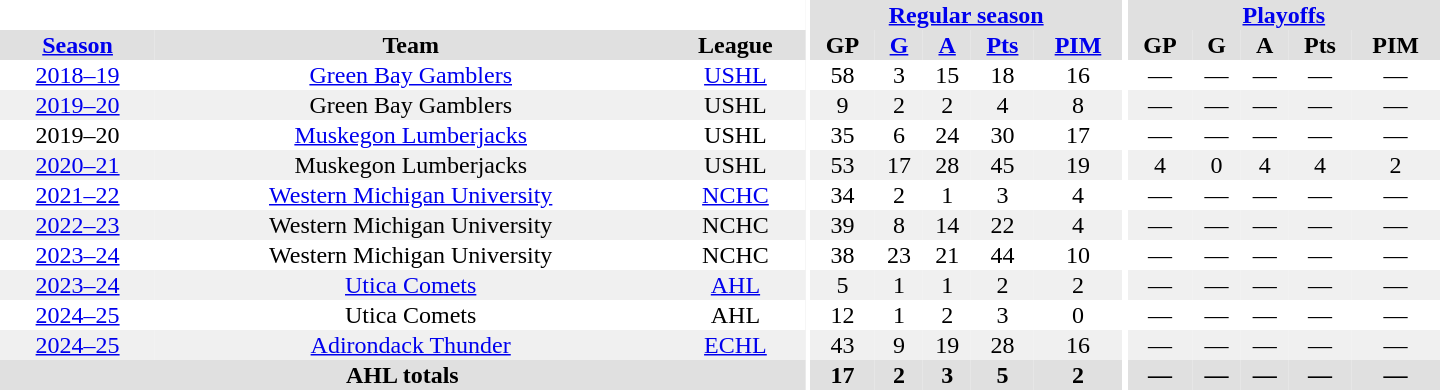<table border="0" cellpadding="1" cellspacing="0" style="text-align:center; width:60em">
<tr bgcolor="#e0e0e0">
<th colspan="3" bgcolor="#ffffff"></th>
<th rowspan="99" bgcolor="#ffffff"></th>
<th colspan="5"><a href='#'>Regular season</a></th>
<th rowspan="99" bgcolor="#ffffff"></th>
<th colspan="5"><a href='#'>Playoffs</a></th>
</tr>
<tr bgcolor="#e0e0e0">
<th><a href='#'>Season</a></th>
<th>Team</th>
<th>League</th>
<th>GP</th>
<th><a href='#'>G</a></th>
<th><a href='#'>A</a></th>
<th><a href='#'>Pts</a></th>
<th><a href='#'>PIM</a></th>
<th>GP</th>
<th>G</th>
<th>A</th>
<th>Pts</th>
<th>PIM</th>
</tr>
<tr>
<td><a href='#'>2018–19</a></td>
<td><a href='#'>Green Bay Gamblers</a></td>
<td><a href='#'>USHL</a></td>
<td>58</td>
<td>3</td>
<td>15</td>
<td>18</td>
<td>16</td>
<td>—</td>
<td>—</td>
<td>—</td>
<td>—</td>
<td>—</td>
</tr>
<tr bgcolor="f0f0f0">
<td><a href='#'>2019–20</a></td>
<td>Green Bay Gamblers</td>
<td>USHL</td>
<td>9</td>
<td>2</td>
<td>2</td>
<td>4</td>
<td>8</td>
<td>—</td>
<td>—</td>
<td>—</td>
<td>—</td>
<td>—</td>
</tr>
<tr>
<td>2019–20</td>
<td><a href='#'>Muskegon Lumberjacks</a></td>
<td>USHL</td>
<td>35</td>
<td>6</td>
<td>24</td>
<td>30</td>
<td>17</td>
<td>—</td>
<td>—</td>
<td>—</td>
<td>—</td>
<td>—</td>
</tr>
<tr bgcolor="f0f0f0">
<td><a href='#'>2020–21</a></td>
<td>Muskegon Lumberjacks</td>
<td>USHL</td>
<td>53</td>
<td>17</td>
<td>28</td>
<td>45</td>
<td>19</td>
<td>4</td>
<td>0</td>
<td>4</td>
<td>4</td>
<td>2</td>
</tr>
<tr>
<td><a href='#'>2021–22</a></td>
<td><a href='#'>Western Michigan University</a></td>
<td><a href='#'>NCHC</a></td>
<td>34</td>
<td>2</td>
<td>1</td>
<td>3</td>
<td>4</td>
<td>—</td>
<td>—</td>
<td>—</td>
<td>—</td>
<td>—</td>
</tr>
<tr bgcolor="f0f0f0">
<td><a href='#'>2022–23</a></td>
<td>Western Michigan University</td>
<td>NCHC</td>
<td>39</td>
<td>8</td>
<td>14</td>
<td>22</td>
<td>4</td>
<td>—</td>
<td>—</td>
<td>—</td>
<td>—</td>
<td>—</td>
</tr>
<tr>
<td><a href='#'>2023–24</a></td>
<td>Western Michigan University</td>
<td>NCHC</td>
<td>38</td>
<td>23</td>
<td>21</td>
<td>44</td>
<td>10</td>
<td>—</td>
<td>—</td>
<td>—</td>
<td>—</td>
<td>—</td>
</tr>
<tr bgcolor="f0f0f0">
<td><a href='#'>2023–24</a></td>
<td><a href='#'>Utica Comets</a></td>
<td><a href='#'>AHL</a></td>
<td>5</td>
<td>1</td>
<td>1</td>
<td>2</td>
<td>2</td>
<td>—</td>
<td>—</td>
<td>—</td>
<td>—</td>
<td>—</td>
</tr>
<tr>
<td><a href='#'>2024–25</a></td>
<td>Utica Comets</td>
<td>AHL</td>
<td>12</td>
<td>1</td>
<td>2</td>
<td>3</td>
<td>0</td>
<td>—</td>
<td>—</td>
<td>—</td>
<td>—</td>
<td>—</td>
</tr>
<tr bgcolor="f0f0f0">
<td><a href='#'>2024–25</a></td>
<td><a href='#'>Adirondack Thunder</a></td>
<td><a href='#'>ECHL</a></td>
<td>43</td>
<td>9</td>
<td>19</td>
<td>28</td>
<td>16</td>
<td>—</td>
<td>—</td>
<td>—</td>
<td>—</td>
<td>—</td>
</tr>
<tr bgcolor="#e0e0e0">
<th colspan="3">AHL totals</th>
<th>17</th>
<th>2</th>
<th>3</th>
<th>5</th>
<th>2</th>
<th>—</th>
<th>—</th>
<th>—</th>
<th>—</th>
<th>—</th>
</tr>
</table>
